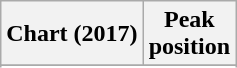<table class="wikitable sortable plainrowheaders" style="text-align:center">
<tr>
<th scope="col">Chart (2017)</th>
<th scope="col">Peak<br>position</th>
</tr>
<tr>
</tr>
<tr>
</tr>
</table>
